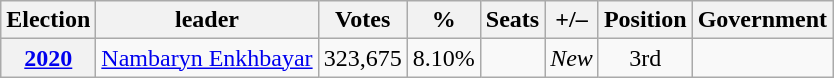<table class=wikitable style=text-align:center>
<tr>
<th>Election</th>
<th>leader</th>
<th>Votes</th>
<th>%</th>
<th>Seats</th>
<th>+/–</th>
<th>Position</th>
<th>Government</th>
</tr>
<tr>
<th><a href='#'>2020</a></th>
<td rowspan="2"><a href='#'>Nambaryn Enkhbayar</a></td>
<td>323,675</td>
<td>8.10%</td>
<td></td>
<td><em>New</em></td>
<td>3rd</td>
<td></td>
</tr>
</table>
